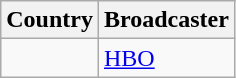<table class="wikitable">
<tr>
<th align=center>Country</th>
<th align=center>Broadcaster</th>
</tr>
<tr>
<td></td>
<td><a href='#'>HBO</a></td>
</tr>
</table>
